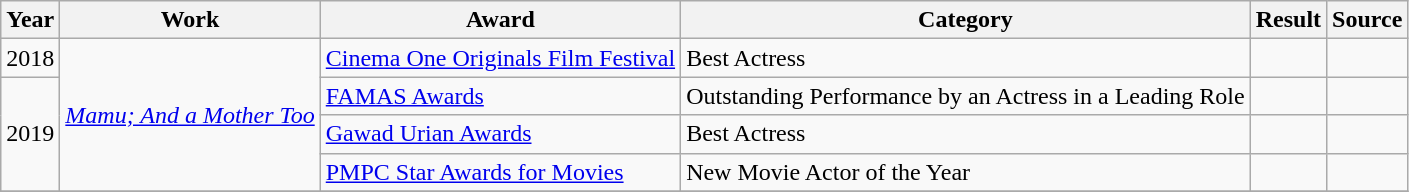<table class="wikitable">
<tr>
<th>Year</th>
<th>Work</th>
<th>Award</th>
<th>Category</th>
<th>Result</th>
<th>Source </th>
</tr>
<tr>
<td>2018</td>
<td rowspan = "4"><em><a href='#'>Mamu; And a Mother Too</a></em></td>
<td><a href='#'>Cinema One Originals Film Festival</a></td>
<td>Best Actress</td>
<td></td>
<td></td>
</tr>
<tr>
<td rowspan = "3">2019</td>
<td><a href='#'>FAMAS Awards</a></td>
<td>Outstanding Performance by an Actress in a Leading Role</td>
<td></td>
<td></td>
</tr>
<tr>
<td><a href='#'>Gawad Urian Awards</a></td>
<td>Best Actress</td>
<td></td>
<td></td>
</tr>
<tr>
<td><a href='#'>PMPC Star Awards for Movies</a></td>
<td>New Movie Actor of the Year</td>
<td></td>
<td></td>
</tr>
<tr>
</tr>
</table>
